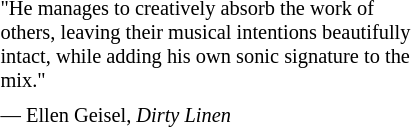<table class="toccolours" style="float: right; margin-left: 1em; margin-right: 2em; font-size: 85%; background:offwhite; color:black; width:22em; max-width: 40%;" cellspacing="5">
<tr>
<td style="text-align: left;">"He manages to creatively absorb the work of others, leaving their musical intentions beautifully intact, while adding his own sonic signature to the mix."</td>
</tr>
<tr>
<td style="text-align: left;">— Ellen Geisel, <em>Dirty Linen</em></td>
</tr>
</table>
